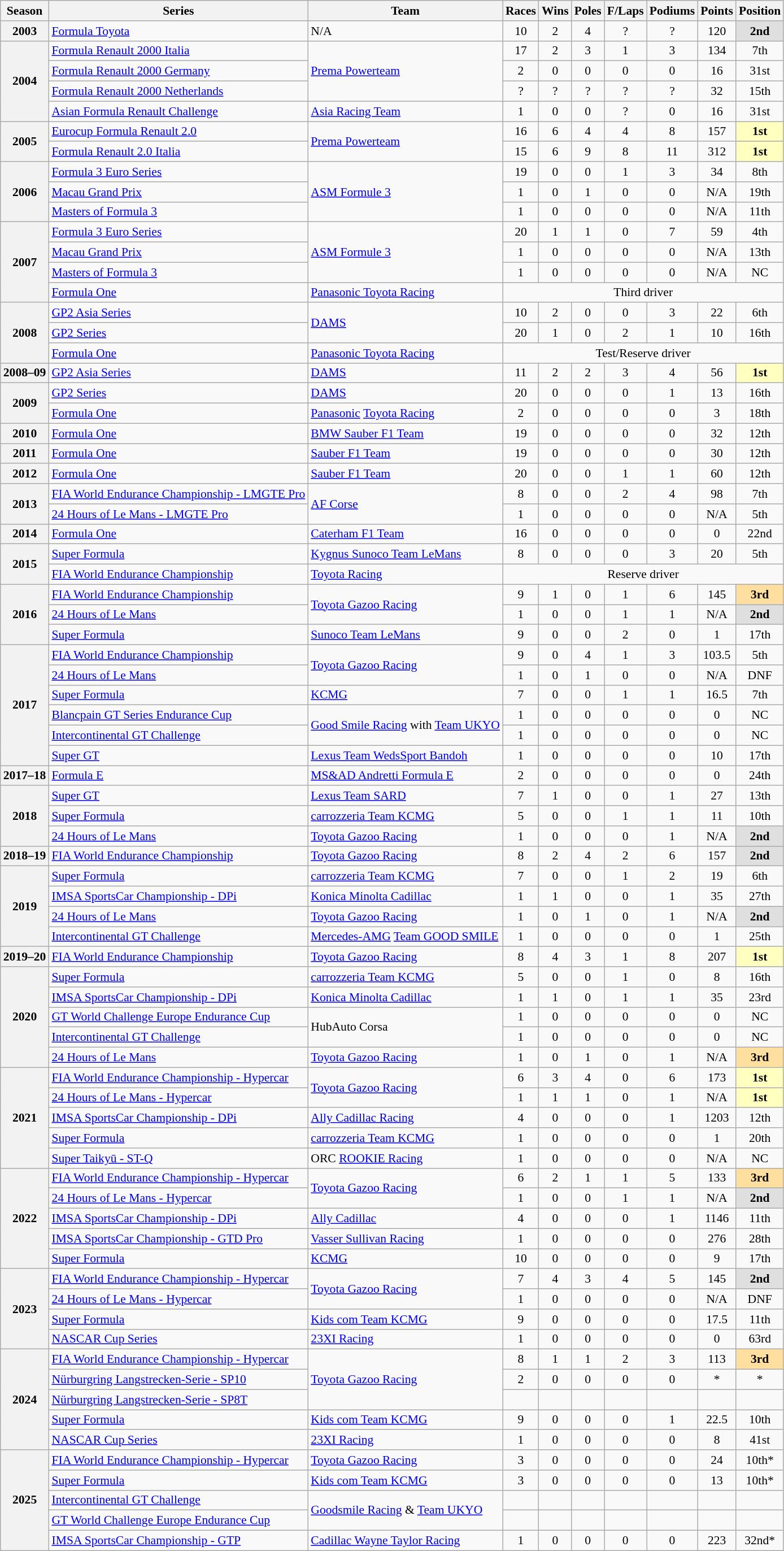<table class="wikitable" style="font-size: 90%; text-align:center">
<tr>
<th>Season</th>
<th>Series</th>
<th>Team</th>
<th>Races</th>
<th>Wins</th>
<th>Poles</th>
<th>F/Laps</th>
<th>Podiums</th>
<th>Points</th>
<th>Position</th>
</tr>
<tr>
<th>2003</th>
<td align=left><a href='#'>Formula Toyota</a></td>
<td align=left>N/A</td>
<td>10</td>
<td>2</td>
<td>4</td>
<td>?</td>
<td>?</td>
<td>120</td>
<td style="background:#DFDFDF;"><strong>2nd</strong></td>
</tr>
<tr>
<th rowspan=4>2004</th>
<td align=left><a href='#'>Formula Renault 2000 Italia</a></td>
<td rowspan=3 align=left><a href='#'>Prema Powerteam</a></td>
<td>17</td>
<td>2</td>
<td>3</td>
<td>1</td>
<td>3</td>
<td>134</td>
<td>7th</td>
</tr>
<tr>
<td align=left><a href='#'>Formula Renault 2000 Germany</a></td>
<td>2</td>
<td>0</td>
<td>0</td>
<td>0</td>
<td>0</td>
<td>16</td>
<td>31st</td>
</tr>
<tr>
<td align=left><a href='#'>Formula Renault 2000 Netherlands</a></td>
<td>?</td>
<td>?</td>
<td>?</td>
<td>?</td>
<td>?</td>
<td>32</td>
<td>15th</td>
</tr>
<tr>
<td align=left><a href='#'>Asian Formula Renault Challenge</a></td>
<td align=left><a href='#'>Asia Racing Team</a></td>
<td>1</td>
<td>0</td>
<td>0</td>
<td>?</td>
<td>0</td>
<td>16</td>
<td>31st</td>
</tr>
<tr>
<th rowspan=2>2005</th>
<td align=left><a href='#'>Eurocup Formula Renault 2.0</a></td>
<td align=left rowspan=2><a href='#'>Prema Powerteam</a></td>
<td>16</td>
<td>6</td>
<td>4</td>
<td>4</td>
<td>8</td>
<td>157</td>
<td style="background:#FFFFBF;"><strong>1st</strong></td>
</tr>
<tr>
<td align=left><a href='#'>Formula Renault 2.0 Italia</a></td>
<td>15</td>
<td>6</td>
<td>9</td>
<td>8</td>
<td>11</td>
<td>312</td>
<td style="background:#FFFFBF;"><strong>1st</strong></td>
</tr>
<tr>
<th rowspan=3>2006</th>
<td align=left><a href='#'>Formula 3 Euro Series</a></td>
<td align=left rowspan=3><a href='#'>ASM Formule 3</a></td>
<td>19</td>
<td>0</td>
<td>0</td>
<td>1</td>
<td>3</td>
<td>34</td>
<td>8th</td>
</tr>
<tr>
<td align=left><a href='#'>Macau Grand Prix</a></td>
<td>1</td>
<td>0</td>
<td>1</td>
<td>0</td>
<td>0</td>
<td>N/A</td>
<td>19th</td>
</tr>
<tr>
<td align=left><a href='#'>Masters of Formula 3</a></td>
<td>1</td>
<td>0</td>
<td>0</td>
<td>0</td>
<td>0</td>
<td>N/A</td>
<td>11th</td>
</tr>
<tr>
<th rowspan="4">2007</th>
<td align=left><a href='#'>Formula 3 Euro Series</a></td>
<td align=left rowspan=3><a href='#'>ASM Formule 3</a></td>
<td>20</td>
<td>1</td>
<td>1</td>
<td>0</td>
<td>7</td>
<td>59</td>
<td>4th</td>
</tr>
<tr>
<td align=left><a href='#'>Macau Grand Prix</a></td>
<td>1</td>
<td>0</td>
<td>0</td>
<td>0</td>
<td>0</td>
<td>N/A</td>
<td>13th</td>
</tr>
<tr>
<td align=left><a href='#'>Masters of Formula 3</a></td>
<td>1</td>
<td>0</td>
<td>0</td>
<td>0</td>
<td>0</td>
<td>N/A</td>
<td>NC</td>
</tr>
<tr>
<td align=left><a href='#'>Formula One</a></td>
<td align=left><a href='#'>Panasonic Toyota Racing</a></td>
<td colspan="7">Third driver</td>
</tr>
<tr>
<th rowspan="3">2008</th>
<td align="left"><a href='#'>GP2 Asia Series</a></td>
<td rowspan="2" align="left"><a href='#'>DAMS</a></td>
<td>10</td>
<td>2</td>
<td>0</td>
<td>0</td>
<td>3</td>
<td>22</td>
<td>6th</td>
</tr>
<tr>
<td align=left><a href='#'>GP2 Series</a></td>
<td>20</td>
<td>1</td>
<td>0</td>
<td>2</td>
<td>1</td>
<td>10</td>
<td>16th</td>
</tr>
<tr>
<td align=left><a href='#'>Formula One</a></td>
<td align=left><a href='#'>Panasonic Toyota Racing</a></td>
<td colspan="7">Test/Reserve driver</td>
</tr>
<tr>
<th nowrap>2008–09</th>
<td align=left><a href='#'>GP2 Asia Series</a></td>
<td align=left><a href='#'>DAMS</a></td>
<td>11</td>
<td>2</td>
<td>2</td>
<td>3</td>
<td>4</td>
<td>56</td>
<td style="background:#FFFFBF;"><strong>1st</strong></td>
</tr>
<tr>
<th rowspan=2>2009</th>
<td align=left><a href='#'>GP2 Series</a></td>
<td align=left><a href='#'>DAMS</a></td>
<td>20</td>
<td>0</td>
<td>0</td>
<td>0</td>
<td>1</td>
<td>13</td>
<td>16th</td>
</tr>
<tr>
<td align=left><a href='#'>Formula One</a></td>
<td align=left><a href='#'>Panasonic</a> <a href='#'>Toyota Racing</a></td>
<td>2</td>
<td>0</td>
<td>0</td>
<td>0</td>
<td>0</td>
<td>3</td>
<td>18th</td>
</tr>
<tr>
<th>2010</th>
<td align=left><a href='#'>Formula One</a></td>
<td align=left><a href='#'>BMW Sauber F1 Team</a></td>
<td>19</td>
<td>0</td>
<td>0</td>
<td>0</td>
<td>0</td>
<td>32</td>
<td>12th</td>
</tr>
<tr>
<th>2011</th>
<td align=left><a href='#'>Formula One</a></td>
<td align=left><a href='#'>Sauber F1 Team</a></td>
<td>19</td>
<td>0</td>
<td>0</td>
<td>0</td>
<td>0</td>
<td>30</td>
<td>12th</td>
</tr>
<tr>
<th>2012</th>
<td align=left><a href='#'>Formula One</a></td>
<td align=left><a href='#'>Sauber F1 Team</a></td>
<td>20</td>
<td>0</td>
<td>0</td>
<td>1</td>
<td>1</td>
<td>60</td>
<td>12th</td>
</tr>
<tr>
<th rowspan=2>2013</th>
<td align=left nowrap><a href='#'>FIA World Endurance Championship - LMGTE Pro</a></td>
<td align=left rowspan=2><a href='#'>AF Corse</a></td>
<td>8</td>
<td>0</td>
<td>0</td>
<td>2</td>
<td>4</td>
<td>98</td>
<td>7th</td>
</tr>
<tr>
<td align=left><a href='#'>24 Hours of Le Mans - LMGTE Pro</a></td>
<td>1</td>
<td>0</td>
<td>0</td>
<td>0</td>
<td>0</td>
<td>N/A</td>
<td>5th</td>
</tr>
<tr>
<th>2014</th>
<td align=left><a href='#'>Formula One</a></td>
<td align=left><a href='#'>Caterham F1 Team</a></td>
<td>16</td>
<td>0</td>
<td>0</td>
<td>0</td>
<td>0</td>
<td>0</td>
<td>22nd</td>
</tr>
<tr>
<th rowspan=2>2015</th>
<td align=left><a href='#'>Super Formula</a></td>
<td align=left><a href='#'>Kygnus Sunoco Team LeMans</a></td>
<td>8</td>
<td>0</td>
<td>0</td>
<td>0</td>
<td>3</td>
<td>20</td>
<td>5th</td>
</tr>
<tr>
<td align=left><a href='#'>FIA World Endurance Championship</a></td>
<td align=left><a href='#'>Toyota Racing</a></td>
<td colspan="7">Reserve driver</td>
</tr>
<tr>
<th rowspan=3>2016</th>
<td align=left><a href='#'>FIA World Endurance Championship</a></td>
<td align="left" rowspan=2><a href='#'>Toyota Gazoo Racing</a></td>
<td>9</td>
<td>1</td>
<td>0</td>
<td>1</td>
<td>6</td>
<td>145</td>
<td style="background:#FFDF9F;"><strong>3rd</strong></td>
</tr>
<tr>
<td align=left><a href='#'>24 Hours of Le Mans</a></td>
<td>1</td>
<td>0</td>
<td>0</td>
<td>1</td>
<td>1</td>
<td>N/A</td>
<td style="background:#DFDFDF;"><strong>2nd</strong></td>
</tr>
<tr>
<td align=left><a href='#'>Super Formula</a></td>
<td align=left><a href='#'>Sunoco Team LeMans</a></td>
<td>9</td>
<td>0</td>
<td>0</td>
<td>2</td>
<td>0</td>
<td>1</td>
<td>17th</td>
</tr>
<tr>
<th rowspan=6>2017</th>
<td align=left><a href='#'>FIA World Endurance Championship</a></td>
<td align="left" rowspan=2 nowrap><a href='#'>Toyota Gazoo Racing</a></td>
<td>9</td>
<td>0</td>
<td>4</td>
<td>1</td>
<td>3</td>
<td>103.5</td>
<td>5th</td>
</tr>
<tr>
<td align=left><a href='#'>24 Hours of Le Mans</a></td>
<td>1</td>
<td>0</td>
<td>1</td>
<td>0</td>
<td>0</td>
<td>N/A</td>
<td>DNF</td>
</tr>
<tr>
<td align=left><a href='#'>Super Formula</a></td>
<td align=left><a href='#'>KCMG</a></td>
<td>7</td>
<td>0</td>
<td>0</td>
<td>1</td>
<td>1</td>
<td>16.5</td>
<td>7th</td>
</tr>
<tr>
<td align=left><a href='#'>Blancpain GT Series Endurance Cup</a></td>
<td rowspan="2" align="left" nowrap><a href='#'>Good Smile Racing</a> with <a href='#'>Team UKYO</a></td>
<td>1</td>
<td>0</td>
<td>0</td>
<td>0</td>
<td>0</td>
<td>0</td>
<td>NC</td>
</tr>
<tr>
<td align=left><a href='#'>Intercontinental GT Challenge</a></td>
<td>1</td>
<td>0</td>
<td>0</td>
<td>0</td>
<td>0</td>
<td>0</td>
<td>NC</td>
</tr>
<tr>
<td align=left><a href='#'>Super GT</a></td>
<td align=left><a href='#'>Lexus Team WedsSport Bandoh</a></td>
<td>1</td>
<td>0</td>
<td>0</td>
<td>0</td>
<td>0</td>
<td>10</td>
<td>17th</td>
</tr>
<tr>
<th nowrap>2017–18</th>
<td align=left><a href='#'>Formula E</a></td>
<td align=left><a href='#'>MS&AD Andretti Formula E</a></td>
<td>2</td>
<td>0</td>
<td>0</td>
<td>0</td>
<td>0</td>
<td>0</td>
<td>24th</td>
</tr>
<tr>
<th rowspan=3>2018</th>
<td align=left><a href='#'>Super GT</a></td>
<td align=left><a href='#'>Lexus Team SARD</a></td>
<td>7</td>
<td>1</td>
<td>0</td>
<td>0</td>
<td>1</td>
<td>27</td>
<td>13th</td>
</tr>
<tr>
<td align=left><a href='#'>Super Formula</a></td>
<td align=left><a href='#'>carrozzeria Team KCMG</a></td>
<td>5</td>
<td>0</td>
<td>0</td>
<td>1</td>
<td>1</td>
<td>11</td>
<td>10th</td>
</tr>
<tr>
<td align=left><a href='#'>24 Hours of Le Mans</a></td>
<td align=left><a href='#'>Toyota Gazoo Racing</a></td>
<td>1</td>
<td>0</td>
<td>0</td>
<td>0</td>
<td>1</td>
<td>N/A</td>
<td style="background:#DFDFDF;"><strong>2nd</strong></td>
</tr>
<tr>
<th>2018–19</th>
<td align=left><a href='#'>FIA World Endurance Championship</a></td>
<td align=left><a href='#'>Toyota Gazoo Racing</a></td>
<td>8</td>
<td>2</td>
<td>4</td>
<td>2</td>
<td>6</td>
<td>157</td>
<td style="background:#DFDFDF;"><strong>2nd</strong></td>
</tr>
<tr>
<th rowspan=4>2019</th>
<td align=left><a href='#'>Super Formula</a></td>
<td align=left><a href='#'>carrozzeria Team KCMG</a></td>
<td>7</td>
<td>0</td>
<td>0</td>
<td>1</td>
<td>2</td>
<td>19</td>
<td>6th</td>
</tr>
<tr>
<td align=left><a href='#'>IMSA SportsCar Championship - DPi</a></td>
<td align=left><a href='#'>Konica Minolta Cadillac</a></td>
<td>1</td>
<td>1</td>
<td>0</td>
<td>0</td>
<td>1</td>
<td>35</td>
<td>27th</td>
</tr>
<tr>
<td align=left><a href='#'>24 Hours of Le Mans</a></td>
<td align=left><a href='#'>Toyota Gazoo Racing</a></td>
<td>1</td>
<td>0</td>
<td>1</td>
<td>0</td>
<td>1</td>
<td>N/A</td>
<td style="background:#DFDFDF;"><strong>2nd</strong></td>
</tr>
<tr>
<td align=left><a href='#'>Intercontinental GT Challenge</a></td>
<td align=left><a href='#'>Mercedes-AMG</a> <a href='#'>Team GOOD SMILE</a></td>
<td>1</td>
<td>0</td>
<td>0</td>
<td>0</td>
<td>0</td>
<td>1</td>
<td>25th</td>
</tr>
<tr>
<th>2019–20</th>
<td align=left><a href='#'>FIA World Endurance Championship</a></td>
<td align=left><a href='#'>Toyota Gazoo Racing</a></td>
<td>8</td>
<td>4</td>
<td>3</td>
<td>1</td>
<td>8</td>
<td>207</td>
<td style="background:#FFFFBF;"><strong>1st</strong></td>
</tr>
<tr>
<th rowspan=5>2020</th>
<td align=left><a href='#'>Super Formula</a></td>
<td align=left><a href='#'>carrozzeria Team KCMG</a></td>
<td>5</td>
<td>0</td>
<td>0</td>
<td>1</td>
<td>0</td>
<td>8</td>
<td>16th</td>
</tr>
<tr>
<td align=left><a href='#'>IMSA SportsCar Championship - DPi</a></td>
<td align=left><a href='#'>Konica Minolta Cadillac</a></td>
<td>1</td>
<td>1</td>
<td>0</td>
<td>1</td>
<td>1</td>
<td>35</td>
<td>23rd</td>
</tr>
<tr>
<td align=left><a href='#'>GT World Challenge Europe Endurance Cup</a></td>
<td rowspan="2" align="left">HubAuto Corsa</td>
<td>1</td>
<td>0</td>
<td>0</td>
<td>0</td>
<td>0</td>
<td>0</td>
<td>NC</td>
</tr>
<tr>
<td align="left"><a href='#'>Intercontinental GT Challenge</a></td>
<td>1</td>
<td>0</td>
<td>0</td>
<td>0</td>
<td>0</td>
<td>0</td>
<td>NC</td>
</tr>
<tr>
<td align=left><a href='#'>24 Hours of Le Mans</a></td>
<td align=left><a href='#'>Toyota Gazoo Racing</a></td>
<td>1</td>
<td>0</td>
<td>1</td>
<td>0</td>
<td>1</td>
<td>N/A</td>
<td style="background:#FFDF9F;"><strong>3rd</strong></td>
</tr>
<tr>
<th rowspan="5">2021</th>
<td align=left><a href='#'>FIA World Endurance Championship - Hypercar</a></td>
<td align=left rowspan=2><a href='#'>Toyota Gazoo Racing</a></td>
<td>6</td>
<td>3</td>
<td>4</td>
<td>0</td>
<td>6</td>
<td>173</td>
<td style="background:#FFFFBF;"><strong>1st</strong></td>
</tr>
<tr>
<td align=left><a href='#'>24 Hours of Le Mans - Hypercar</a></td>
<td>1</td>
<td>1</td>
<td>1</td>
<td>0</td>
<td>1</td>
<td>N/A</td>
<td style="background:#FFFFBF;"><strong>1st</strong></td>
</tr>
<tr>
<td align=left><a href='#'>IMSA SportsCar Championship - DPi</a></td>
<td align=left><a href='#'>Ally Cadillac Racing</a></td>
<td>4</td>
<td>0</td>
<td>0</td>
<td>0</td>
<td>1</td>
<td>1203</td>
<td>12th</td>
</tr>
<tr>
<td align=left><a href='#'>Super Formula</a></td>
<td align=left><a href='#'>carrozzeria Team KCMG</a></td>
<td>1</td>
<td>0</td>
<td>0</td>
<td>0</td>
<td>0</td>
<td>1</td>
<td>20th</td>
</tr>
<tr>
<td align=left><a href='#'>Super Taikyū - ST-Q</a></td>
<td align=left>ORC <a href='#'>ROOKIE Racing</a></td>
<td>1</td>
<td>0</td>
<td>0</td>
<td>0</td>
<td>0</td>
<td>N/A</td>
<td>NC</td>
</tr>
<tr>
<th rowspan="5">2022</th>
<td align=left><a href='#'>FIA World Endurance Championship - Hypercar</a></td>
<td rowspan="2" align="left"><a href='#'>Toyota Gazoo Racing</a></td>
<td>6</td>
<td>2</td>
<td>1</td>
<td>1</td>
<td>5</td>
<td>133</td>
<td style="background:#FFDF9F;"><strong>3rd</strong></td>
</tr>
<tr>
<td align=left><a href='#'>24 Hours of Le Mans - Hypercar</a></td>
<td>1</td>
<td>0</td>
<td>0</td>
<td>1</td>
<td>1</td>
<td>N/A</td>
<td style="background:#DFDFDF;"><strong>2nd</strong></td>
</tr>
<tr>
<td align=left><a href='#'>IMSA SportsCar Championship - DPi</a></td>
<td align=left><a href='#'>Ally Cadillac</a></td>
<td>4</td>
<td>0</td>
<td>0</td>
<td>0</td>
<td>1</td>
<td>1146</td>
<td>11th</td>
</tr>
<tr>
<td align=left><a href='#'>IMSA SportsCar Championship - GTD Pro</a></td>
<td align=left><a href='#'>Vasser Sullivan Racing</a></td>
<td>1</td>
<td>0</td>
<td>0</td>
<td>0</td>
<td>0</td>
<td>276</td>
<td>28th</td>
</tr>
<tr>
<td align=left><a href='#'>Super Formula</a></td>
<td align=left><a href='#'>KCMG</a></td>
<td>10</td>
<td>0</td>
<td>0</td>
<td>0</td>
<td>0</td>
<td>9</td>
<td>17th</td>
</tr>
<tr>
<th rowspan=4>2023</th>
<td align=left><a href='#'>FIA World Endurance Championship - Hypercar</a></td>
<td align=left rowspan=2><a href='#'>Toyota Gazoo Racing</a></td>
<td>7</td>
<td>4</td>
<td>3</td>
<td>4</td>
<td>5</td>
<td>145</td>
<td style="background:#DFDFDF;"><strong>2nd</strong></td>
</tr>
<tr>
<td align=left><a href='#'>24 Hours of Le Mans - Hypercar</a></td>
<td>1</td>
<td>0</td>
<td>0</td>
<td>0</td>
<td>0</td>
<td>N/A</td>
<td>DNF</td>
</tr>
<tr>
<td align=left><a href='#'>Super Formula</a></td>
<td align=left><a href='#'>Kids com Team KCMG</a></td>
<td>9</td>
<td>0</td>
<td>0</td>
<td>0</td>
<td>0</td>
<td>17.5</td>
<td>11th</td>
</tr>
<tr>
<td align=left><a href='#'>NASCAR Cup Series</a></td>
<td align=left><a href='#'>23XI Racing</a></td>
<td>1</td>
<td>0</td>
<td>0</td>
<td>0</td>
<td>0</td>
<td>0</td>
<td>63rd</td>
</tr>
<tr>
<th rowspan="5">2024</th>
<td align=left><a href='#'>FIA World Endurance Championship - Hypercar</a></td>
<td rowspan="3" align="left"><a href='#'>Toyota Gazoo Racing</a></td>
<td>8</td>
<td>1</td>
<td>1</td>
<td>2</td>
<td>3</td>
<td>113</td>
<td style="background:#FFDF9F;"><strong>3rd</strong></td>
</tr>
<tr>
<td align=left><a href='#'>Nürburgring Langstrecken-Serie - SP10</a></td>
<td>2</td>
<td>0</td>
<td>0</td>
<td>0</td>
<td>0</td>
<td>*</td>
<td>*</td>
</tr>
<tr>
<td align=left><a href='#'>Nürburgring Langstrecken-Serie - SP8T</a></td>
<td></td>
<td></td>
<td></td>
<td></td>
<td></td>
<td></td>
<td></td>
</tr>
<tr>
<td align=left><a href='#'>Super Formula</a></td>
<td align=left><a href='#'>Kids com Team KCMG</a></td>
<td>9</td>
<td>0</td>
<td>0</td>
<td>0</td>
<td>1</td>
<td>22.5</td>
<td>10th</td>
</tr>
<tr>
<td align=left><a href='#'>NASCAR Cup Series</a></td>
<td align=left><a href='#'>23XI Racing</a></td>
<td>1</td>
<td>0</td>
<td>0</td>
<td>0</td>
<td>0</td>
<td>8</td>
<td>41st</td>
</tr>
<tr>
<th rowspan=5>2025</th>
<td align=left><a href='#'>FIA World Endurance Championship - Hypercar</a></td>
<td align=left><a href='#'>Toyota Gazoo Racing</a></td>
<td>3</td>
<td>0</td>
<td>0</td>
<td>0</td>
<td>0</td>
<td>24</td>
<td>10th*</td>
</tr>
<tr>
<td align=left><a href='#'>Super Formula</a></td>
<td align=left><a href='#'>Kids com Team KCMG</a></td>
<td>3</td>
<td>0</td>
<td>0</td>
<td>0</td>
<td>0</td>
<td>13</td>
<td>10th*</td>
</tr>
<tr>
<td align=left><a href='#'>Intercontinental GT Challenge</a></td>
<td align=left rowspan=2><a href='#'>Goodsmile Racing</a> & <a href='#'>Team UKYO</a></td>
<td></td>
<td></td>
<td></td>
<td></td>
<td></td>
<td></td>
<td></td>
</tr>
<tr>
<td align=left><a href='#'>GT World Challenge Europe Endurance Cup</a></td>
<td></td>
<td></td>
<td></td>
<td></td>
<td></td>
<td></td>
<td></td>
</tr>
<tr>
<td align=left><a href='#'>IMSA SportsCar Championship - GTP</a></td>
<td align=left><a href='#'>Cadillac Wayne Taylor Racing</a></td>
<td>1</td>
<td>0</td>
<td>0</td>
<td>0</td>
<td>0</td>
<td>223</td>
<td>32nd*</td>
</tr>
</table>
